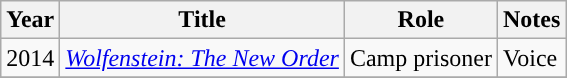<table class="wikitable plainrowheaders sortable">
<tr>
<th scope="col">Year</th>
<th scope="col">Title</th>
<th scope="col">Role</th>
<th scope="col" class="unsortable">Notes</th>
</tr>
<tr>
<td>2014</td>
<td><em><a href='#'>Wolfenstein: The New Order</a></em></td>
<td>Camp prisoner</td>
<td>Voice</td>
</tr>
<tr>
</tr>
</table>
